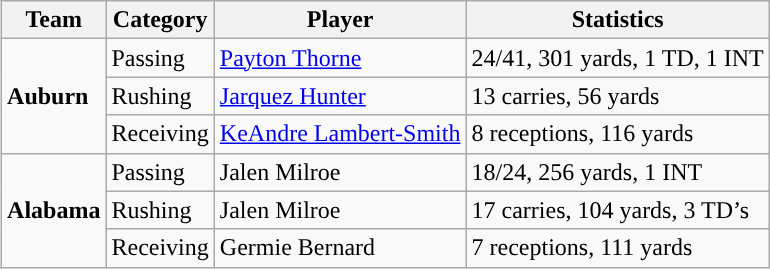<table class="wikitable" style="float: right;">
<tr>
<th>Team</th>
<th>Category</th>
<th>Player</th>
<th>Statistics</th>
</tr>
<tr>
<td rowspan=3><strong>Auburn</strong></td>
<td>Passing</td>
<td><a href='#'>Payton Thorne</a></td>
<td>24/41, 301 yards, 1 TD, 1 INT</td>
</tr>
<tr>
<td>Rushing</td>
<td><a href='#'>Jarquez Hunter</a></td>
<td>13 carries, 56 yards</td>
</tr>
<tr>
<td>Receiving</td>
<td><a href='#'>KeAndre Lambert-Smith</a></td>
<td>8 receptions, 116 yards</td>
</tr>
<tr>
<td rowspan=3><strong>Alabama</strong></td>
<td>Passing</td>
<td>Jalen Milroe</td>
<td>18/24, 256 yards, 1 INT</td>
</tr>
<tr>
<td>Rushing</td>
<td>Jalen Milroe</td>
<td>17 carries, 104 yards, 3 TD’s</td>
</tr>
<tr>
<td>Receiving</td>
<td>Germie Bernard</td>
<td>7 receptions, 111 yards</td>
</tr>
</table>
